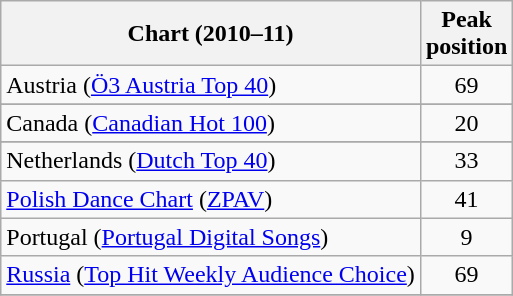<table class="wikitable sortable">
<tr>
<th>Chart (2010–11)</th>
<th>Peak<br>position</th>
</tr>
<tr>
<td>Austria (<a href='#'>Ö3 Austria Top 40</a>)</td>
<td style="text-align:center;">69</td>
</tr>
<tr>
</tr>
<tr>
</tr>
<tr>
<td>Canada (<a href='#'>Canadian Hot 100</a>)</td>
<td style="text-align:center;">20</td>
</tr>
<tr>
</tr>
<tr>
</tr>
<tr>
</tr>
<tr>
</tr>
<tr>
<td>Netherlands (<a href='#'>Dutch Top 40</a>)</td>
<td style="text-align:center;">33</td>
</tr>
<tr>
<td><a href='#'>Polish Dance Chart</a> (<a href='#'>ZPAV</a>)</td>
<td align="center">41</td>
</tr>
<tr>
<td>Portugal (<a href='#'>Portugal Digital Songs</a>)</td>
<td style="text-align:center;">9</td>
</tr>
<tr>
<td><a href='#'>Russia</a> (<a href='#'>Top Hit Weekly Audience Choice</a>)</td>
<td align="center">69</td>
</tr>
<tr>
</tr>
</table>
